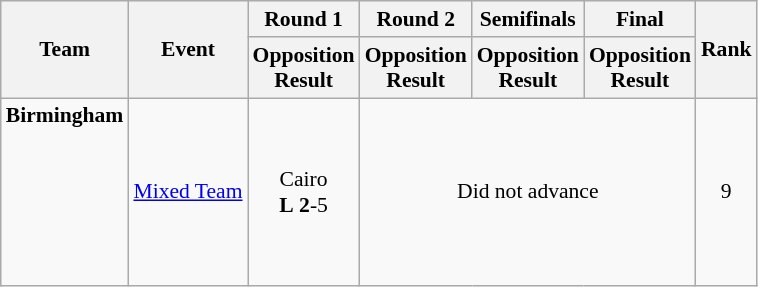<table class="wikitable" border="1" style="font-size:90%">
<tr>
<th rowspan=2>Team</th>
<th rowspan=2>Event</th>
<th>Round 1</th>
<th>Round 2</th>
<th>Semifinals</th>
<th>Final</th>
<th rowspan=2>Rank</th>
</tr>
<tr>
<th>Opposition<br>Result</th>
<th>Opposition<br>Result</th>
<th>Opposition<br>Result</th>
<th>Opposition<br>Result</th>
</tr>
<tr>
<td><strong>Birmingham</strong><br><br><br><br><br><br><br></td>
<td><a href='#'>Mixed Team</a></td>
<td align=center>Cairo <br> <strong>L</strong> <strong>2</strong>-5</td>
<td align=center colspan=3>Did not advance</td>
<td align=center>9</td>
</tr>
</table>
